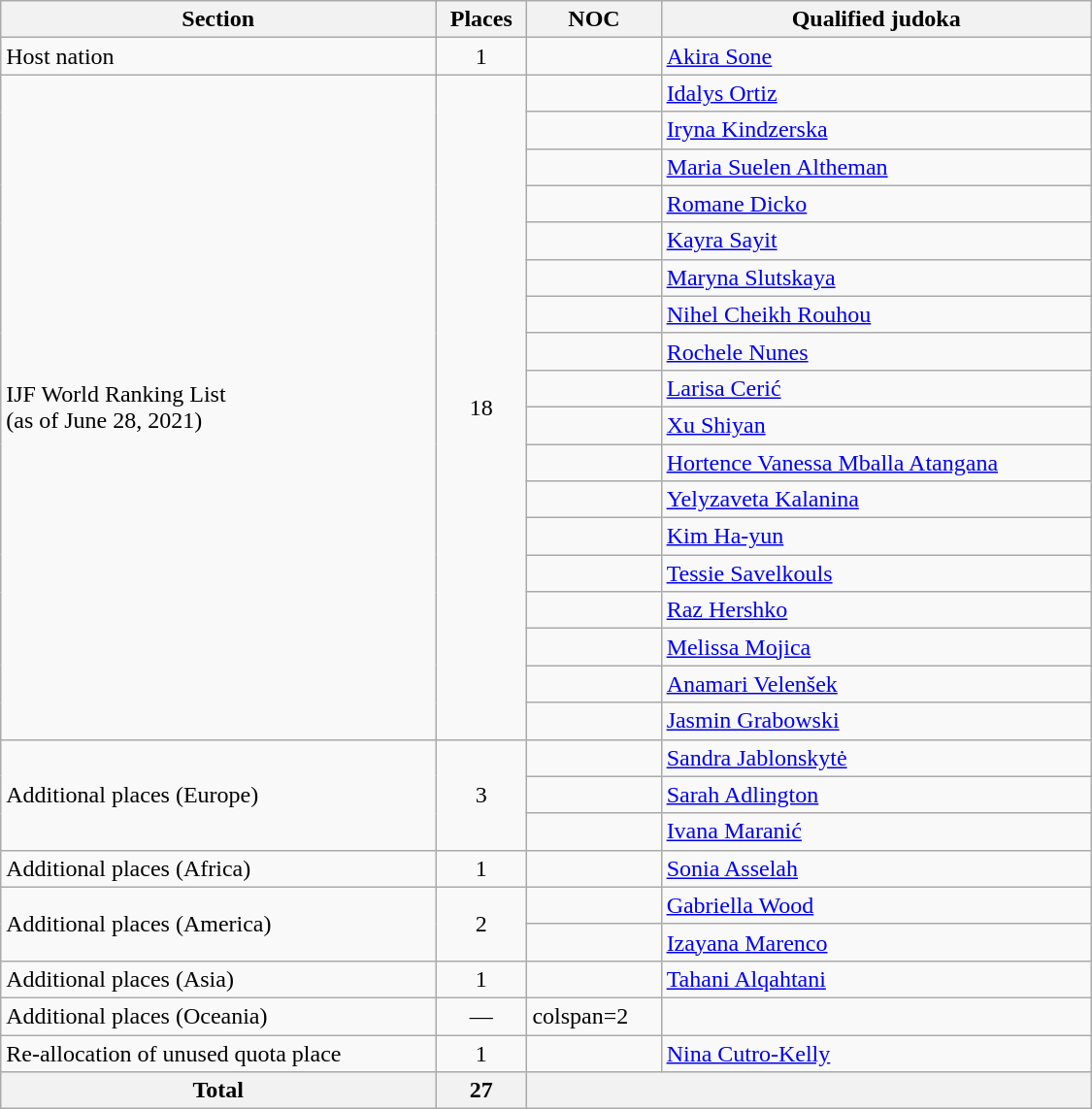<table class="wikitable"  width=750>
<tr>
<th>Section</th>
<th>Places</th>
<th>NOC</th>
<th>Qualified judoka</th>
</tr>
<tr>
<td>Host nation</td>
<td align=center>1</td>
<td></td>
<td><a href='#'>Akira Sone</a></td>
</tr>
<tr>
<td rowspan=18>IJF World Ranking List<br>(as of June 28, 2021)</td>
<td rowspan=18 align=center>18</td>
<td></td>
<td><a href='#'>Idalys Ortiz</a></td>
</tr>
<tr>
<td></td>
<td><a href='#'>Iryna Kindzerska</a></td>
</tr>
<tr>
<td></td>
<td><a href='#'>Maria Suelen Altheman</a></td>
</tr>
<tr>
<td></td>
<td><a href='#'>Romane Dicko</a></td>
</tr>
<tr>
<td></td>
<td><a href='#'>Kayra Sayit</a></td>
</tr>
<tr>
<td></td>
<td><a href='#'>Maryna Slutskaya</a></td>
</tr>
<tr>
<td></td>
<td><a href='#'>Nihel Cheikh Rouhou</a></td>
</tr>
<tr>
<td></td>
<td><a href='#'>Rochele Nunes</a></td>
</tr>
<tr>
<td></td>
<td><a href='#'>Larisa Cerić</a></td>
</tr>
<tr>
<td></td>
<td><a href='#'>Xu Shiyan</a></td>
</tr>
<tr>
<td></td>
<td><a href='#'>Hortence Vanessa Mballa Atangana</a></td>
</tr>
<tr>
<td></td>
<td><a href='#'>Yelyzaveta Kalanina</a></td>
</tr>
<tr>
<td></td>
<td><a href='#'>Kim Ha-yun</a></td>
</tr>
<tr>
<td></td>
<td><a href='#'>Tessie Savelkouls</a></td>
</tr>
<tr>
<td></td>
<td><a href='#'>Raz Hershko</a></td>
</tr>
<tr>
<td></td>
<td><a href='#'>Melissa Mojica</a></td>
</tr>
<tr>
<td></td>
<td><a href='#'>Anamari Velenšek</a></td>
</tr>
<tr>
<td></td>
<td><a href='#'>Jasmin Grabowski</a></td>
</tr>
<tr>
<td rowspan=3>Additional places (Europe)</td>
<td rowspan=3 align=center>3</td>
<td></td>
<td><a href='#'>Sandra Jablonskytė</a></td>
</tr>
<tr>
<td></td>
<td><a href='#'>Sarah Adlington</a></td>
</tr>
<tr>
<td></td>
<td><a href='#'>Ivana Maranić</a></td>
</tr>
<tr>
<td>Additional places (Africa)</td>
<td align=center>1</td>
<td></td>
<td><a href='#'>Sonia Asselah</a></td>
</tr>
<tr>
<td rowspan=2>Additional places (America)</td>
<td rowspan=2 align=center>2</td>
<td></td>
<td><a href='#'>Gabriella Wood</a></td>
</tr>
<tr>
<td></td>
<td><a href='#'>Izayana Marenco</a></td>
</tr>
<tr>
<td>Additional places (Asia)</td>
<td align=center>1</td>
<td></td>
<td><a href='#'>Tahani Alqahtani</a></td>
</tr>
<tr>
<td>Additional places (Oceania)</td>
<td align=center>—</td>
<td>colspan=2 </td>
</tr>
<tr>
<td rowspan=1>Re-allocation of unused quota place</td>
<td rowspan=1 align=center>1</td>
<td></td>
<td><a href='#'>Nina Cutro-Kelly</a></td>
</tr>
<tr>
<th>Total</th>
<th>27</th>
<th colspan=2></th>
</tr>
</table>
